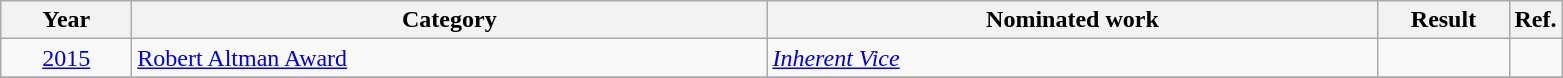<table class=wikitable>
<tr>
<th scope="col" style="width:5em;">Year</th>
<th scope="col" style="width:26em;">Category</th>
<th scope="col" style="width:25em;">Nominated work</th>
<th scope="col" style="width:5em;">Result</th>
<th>Ref.</th>
</tr>
<tr>
<td style="text-align:center;"><a href='#'>2015</a></td>
<td><a href='#'>Robert Altman Award</a></td>
<td><em><a href='#'>Inherent Vice</a></em></td>
<td></td>
<td></td>
</tr>
<tr>
</tr>
</table>
